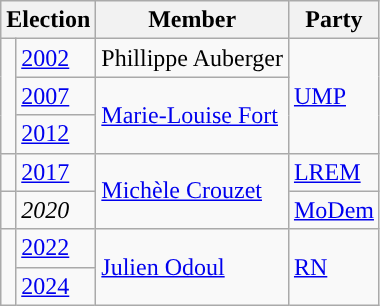<table class="wikitable">
<tr>
<th colspan="2">Election</th>
<th>Member</th>
<th>Party</th>
</tr>
<tr>
<td rowspan="3" style="background-color: "></td>
<td><a href='#'>2002</a></td>
<td>Phillippe Auberger</td>
<td rowspan="3"><a href='#'>UMP</a></td>
</tr>
<tr>
<td><a href='#'>2007</a></td>
<td rowspan="2"><a href='#'>Marie-Louise Fort</a></td>
</tr>
<tr>
<td><a href='#'>2012</a></td>
</tr>
<tr>
<td style="background-color: "></td>
<td><a href='#'>2017</a></td>
<td rowspan="2"><a href='#'>Michèle Crouzet</a></td>
<td><a href='#'>LREM</a></td>
</tr>
<tr>
<td style="background-color: "></td>
<td><em>2020</em></td>
<td><a href='#'>MoDem</a></td>
</tr>
<tr>
<td rowspan="2" style="background-color: "></td>
<td><a href='#'>2022</a></td>
<td rowspan="2"><a href='#'>Julien Odoul</a></td>
<td rowspan="2"><a href='#'>RN</a></td>
</tr>
<tr>
<td><a href='#'>2024</a></td>
</tr>
</table>
